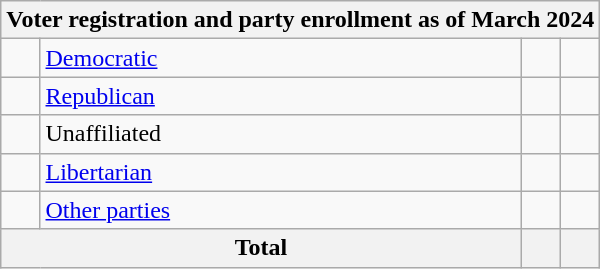<table class=wikitable>
<tr>
<th colspan = 6>Voter registration and party enrollment as of March 2024</th>
</tr>
<tr>
<td></td>
<td><a href='#'>Democratic</a></td>
<td align = center></td>
<td align = center></td>
</tr>
<tr>
<td></td>
<td><a href='#'>Republican</a></td>
<td align = center></td>
<td align = center></td>
</tr>
<tr>
<td></td>
<td>Unaffiliated</td>
<td align = center></td>
<td align = center></td>
</tr>
<tr>
<td></td>
<td><a href='#'>Libertarian</a></td>
<td align = center></td>
<td align = center></td>
</tr>
<tr>
<td></td>
<td><a href='#'>Other parties</a></td>
<td align = center></td>
<td align = center></td>
</tr>
<tr>
<th colspan = 2>Total</th>
<th align = center></th>
<th align = center></th>
</tr>
</table>
